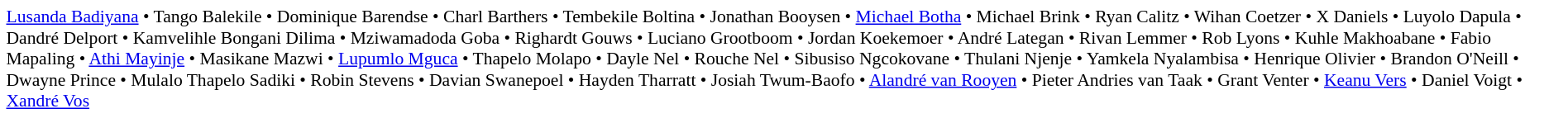<table cellpadding="2" style="border: 1px solid white; font-size:90%;">
<tr>
<td style="text-align:left;"><a href='#'>Lusanda Badiyana</a> • Tango Balekile • Dominique Barendse • Charl Barthers • Tembekile Boltina • Jonathan Booysen • <a href='#'>Michael Botha</a> • Michael Brink • Ryan Calitz • Wihan Coetzer • X Daniels • Luyolo Dapula • Dandré Delport • Kamvelihle Bongani Dilima • Mziwamadoda Goba • Righardt Gouws • Luciano Grootboom • Jordan Koekemoer • André Lategan • Rivan Lemmer • Rob Lyons • Kuhle Makhoabane • Fabio Mapaling • <a href='#'>Athi Mayinje</a> • Masikane Mazwi • <a href='#'>Lupumlo Mguca</a> • Thapelo Molapo • Dayle Nel • Rouche Nel • Sibusiso Ngcokovane • Thulani Njenje • Yamkela Nyalambisa • Henrique Olivier • Brandon O'Neill • Dwayne Prince • Mulalo Thapelo Sadiki • Robin Stevens • Davian Swanepoel • Hayden Tharratt • Josiah Twum-Baofo • <a href='#'>Alandré van Rooyen</a> • Pieter Andries van Taak • Grant Venter • <a href='#'>Keanu Vers</a> • Daniel Voigt • <a href='#'>Xandré Vos</a></td>
</tr>
</table>
